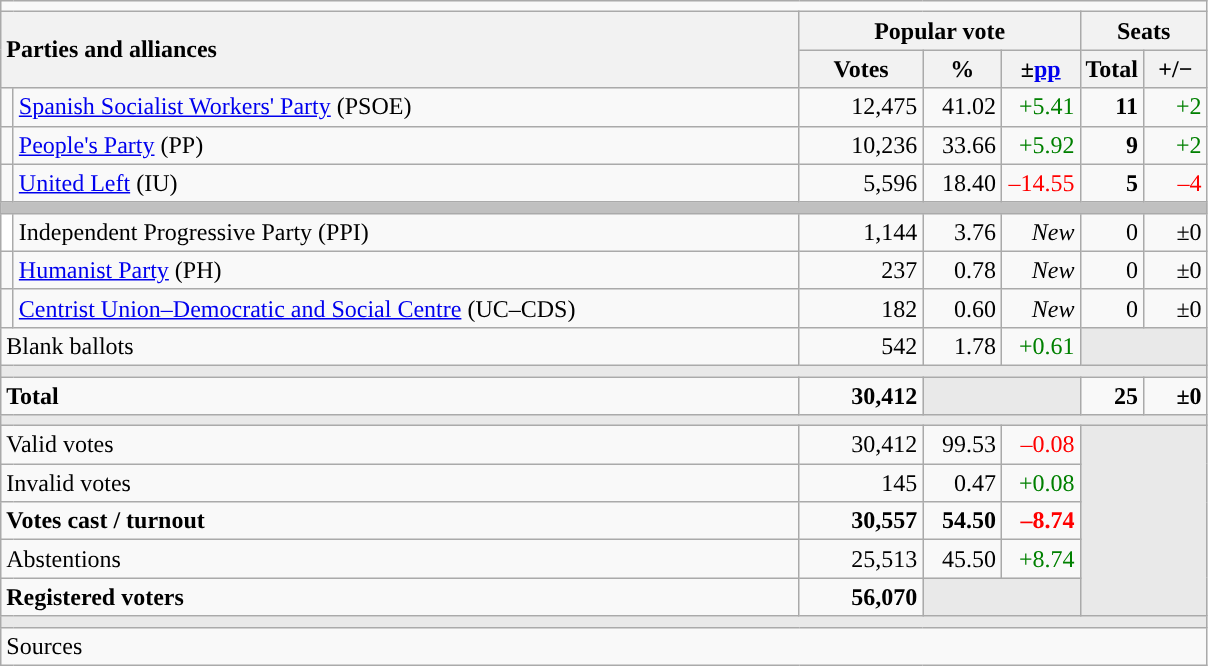<table class="wikitable" style="text-align:right;">
<tr>
<td colspan="7"></td>
</tr>
<tr>
<th style="text-align:left;" rowspan="2" colspan="2" width="525">Parties and alliances</th>
<th colspan="3">Popular vote</th>
<th colspan="2">Seats</th>
</tr>
<tr>
<th width="75">Votes</th>
<th width="45">%</th>
<th width="45">±<a href='#'>pp</a></th>
<th width="35">Total</th>
<th width="35">+/−</th>
</tr>
<tr>
<td width="1" style="color:inherit;background:"></td>
<td align="left"><a href='#'>Spanish Socialist Workers' Party</a> (PSOE)</td>
<td>12,475</td>
<td>41.02</td>
<td style="color:green;">+5.41</td>
<td><strong>11</strong></td>
<td style="color:green;">+2</td>
</tr>
<tr>
<td style="color:inherit;background:"></td>
<td align="left"><a href='#'>People's Party</a> (PP)</td>
<td>10,236</td>
<td>33.66</td>
<td style="color:green;">+5.92</td>
<td><strong>9</strong></td>
<td style="color:green;">+2</td>
</tr>
<tr>
<td style="color:inherit;background:"></td>
<td align="left"><a href='#'>United Left</a> (IU)</td>
<td>5,596</td>
<td>18.40</td>
<td style="color:red;">–14.55</td>
<td><strong>5</strong></td>
<td style="color:red;">–4</td>
</tr>
<tr>
<td colspan="7" bgcolor="#C0C0C0"></td>
</tr>
<tr>
<td bgcolor="white"></td>
<td align="left">Independent Progressive Party (PPI)</td>
<td>1,144</td>
<td>3.76</td>
<td><em>New</em></td>
<td>0</td>
<td>±0</td>
</tr>
<tr>
<td style="color:inherit;background:"></td>
<td align="left"><a href='#'>Humanist Party</a> (PH)</td>
<td>237</td>
<td>0.78</td>
<td><em>New</em></td>
<td>0</td>
<td>±0</td>
</tr>
<tr>
<td style="color:inherit;background:"></td>
<td align="left"><a href='#'>Centrist Union–Democratic and Social Centre</a> (UC–CDS)</td>
<td>182</td>
<td>0.60</td>
<td><em>New</em></td>
<td>0</td>
<td>±0</td>
</tr>
<tr>
<td align="left" colspan="2">Blank ballots</td>
<td>542</td>
<td>1.78</td>
<td style="color:green;">+0.61</td>
<td bgcolor="#E9E9E9" colspan="2"></td>
</tr>
<tr>
<td colspan="7" bgcolor="#E9E9E9"></td>
</tr>
<tr style="font-weight:bold;">
<td align="left" colspan="2">Total</td>
<td>30,412</td>
<td bgcolor="#E9E9E9" colspan="2"></td>
<td>25</td>
<td>±0</td>
</tr>
<tr>
<td colspan="7" bgcolor="#E9E9E9"></td>
</tr>
<tr>
<td align="left" colspan="2">Valid votes</td>
<td>30,412</td>
<td>99.53</td>
<td style="color:red;">–0.08</td>
<td bgcolor="#E9E9E9" colspan="2" rowspan="5"></td>
</tr>
<tr>
<td align="left" colspan="2">Invalid votes</td>
<td>145</td>
<td>0.47</td>
<td style="color:green;">+0.08</td>
</tr>
<tr style="font-weight:bold;">
<td align="left" colspan="2">Votes cast / turnout</td>
<td>30,557</td>
<td>54.50</td>
<td style="color:red;">–8.74</td>
</tr>
<tr>
<td align="left" colspan="2">Abstentions</td>
<td>25,513</td>
<td>45.50</td>
<td style="color:green;">+8.74</td>
</tr>
<tr style="font-weight:bold;">
<td align="left" colspan="2">Registered voters</td>
<td>56,070</td>
<td bgcolor="#E9E9E9" colspan="2"></td>
</tr>
<tr>
<td colspan="7" bgcolor="#E9E9E9"></td>
</tr>
<tr>
<td align="left" colspan="7">Sources</td>
</tr>
</table>
